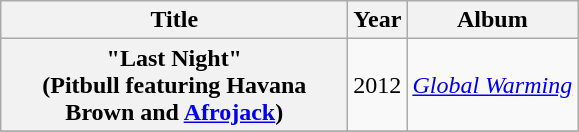<table class="wikitable plainrowheaders" style="text-align:center;" border="1">
<tr>
<th scope="col" style="width:14em;">Title</th>
<th scope="col">Year</th>
<th scope="col">Album</th>
</tr>
<tr>
<th scope="row">"Last Night"<br><span>(Pitbull featuring Havana Brown and <a href='#'>Afrojack</a>)</span></th>
<td>2012</td>
<td><em><a href='#'>Global Warming</a></em></td>
</tr>
<tr>
</tr>
</table>
